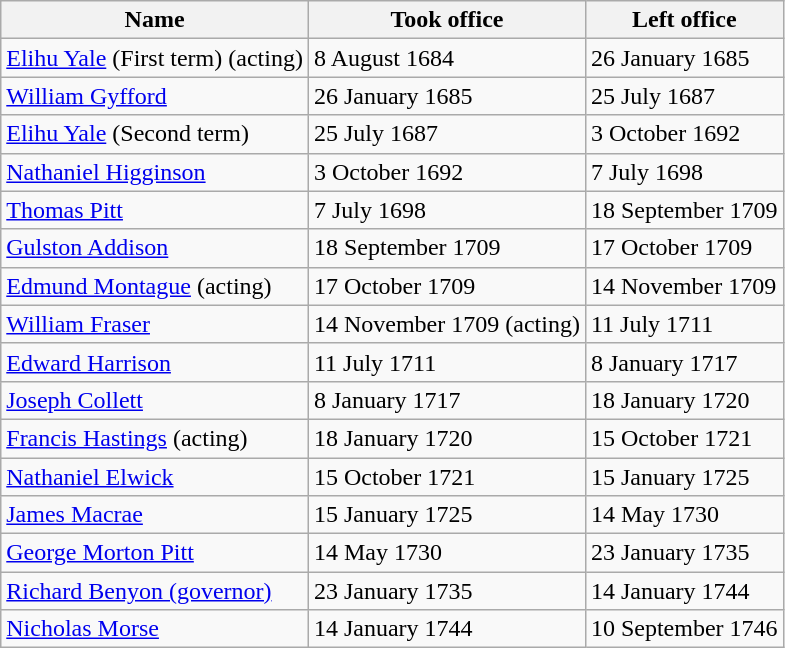<table class="wikitable">
<tr>
<th>Name</th>
<th>Took office</th>
<th>Left office</th>
</tr>
<tr>
<td><a href='#'>Elihu Yale</a> (First term) (acting)</td>
<td>8 August 1684</td>
<td>26 January 1685</td>
</tr>
<tr>
<td><a href='#'>William Gyfford</a></td>
<td>26 January 1685</td>
<td>25 July 1687</td>
</tr>
<tr>
<td><a href='#'>Elihu Yale</a> (Second term)</td>
<td>25 July 1687</td>
<td>3 October 1692</td>
</tr>
<tr>
<td><a href='#'>Nathaniel Higginson</a></td>
<td>3 October 1692</td>
<td>7 July 1698</td>
</tr>
<tr>
<td><a href='#'>Thomas Pitt</a></td>
<td>7 July 1698</td>
<td>18 September 1709</td>
</tr>
<tr>
<td><a href='#'>Gulston Addison</a></td>
<td>18 September 1709</td>
<td>17 October 1709</td>
</tr>
<tr>
<td><a href='#'>Edmund Montague</a> (acting)</td>
<td>17 October 1709</td>
<td>14 November 1709</td>
</tr>
<tr>
<td><a href='#'>William Fraser</a></td>
<td>14 November 1709 (acting)</td>
<td>11 July 1711</td>
</tr>
<tr>
<td><a href='#'>Edward Harrison</a></td>
<td>11 July 1711</td>
<td>8 January 1717</td>
</tr>
<tr>
<td><a href='#'>Joseph Collett</a></td>
<td>8 January 1717</td>
<td>18 January 1720</td>
</tr>
<tr>
<td><a href='#'>Francis Hastings</a> (acting)</td>
<td>18 January 1720</td>
<td>15 October 1721</td>
</tr>
<tr>
<td><a href='#'>Nathaniel Elwick</a></td>
<td>15 October 1721</td>
<td>15 January 1725</td>
</tr>
<tr>
<td><a href='#'>James Macrae</a></td>
<td>15 January 1725</td>
<td>14 May 1730</td>
</tr>
<tr>
<td><a href='#'>George Morton Pitt</a></td>
<td>14 May 1730</td>
<td>23 January 1735</td>
</tr>
<tr>
<td><a href='#'>Richard Benyon (governor)</a></td>
<td>23 January 1735</td>
<td>14 January 1744</td>
</tr>
<tr>
<td><a href='#'>Nicholas Morse</a></td>
<td>14 January 1744</td>
<td>10 September 1746</td>
</tr>
</table>
